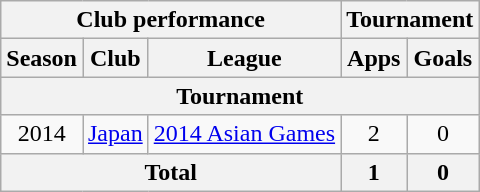<table class="wikitable" style="text-align:center;">
<tr>
<th colspan=3>Club performance</th>
<th colspan=2>Tournament</th>
</tr>
<tr>
<th>Season</th>
<th>Club</th>
<th>League</th>
<th>Apps</th>
<th>Goals</th>
</tr>
<tr>
<th colspan=6>Tournament</th>
</tr>
<tr>
<td>2014</td>
<td><a href='#'>Japan</a></td>
<td><a href='#'>2014 Asian Games</a></td>
<td>2</td>
<td>0</td>
</tr>
<tr>
<th colspan=3>Total</th>
<th>1</th>
<th>0</th>
</tr>
</table>
